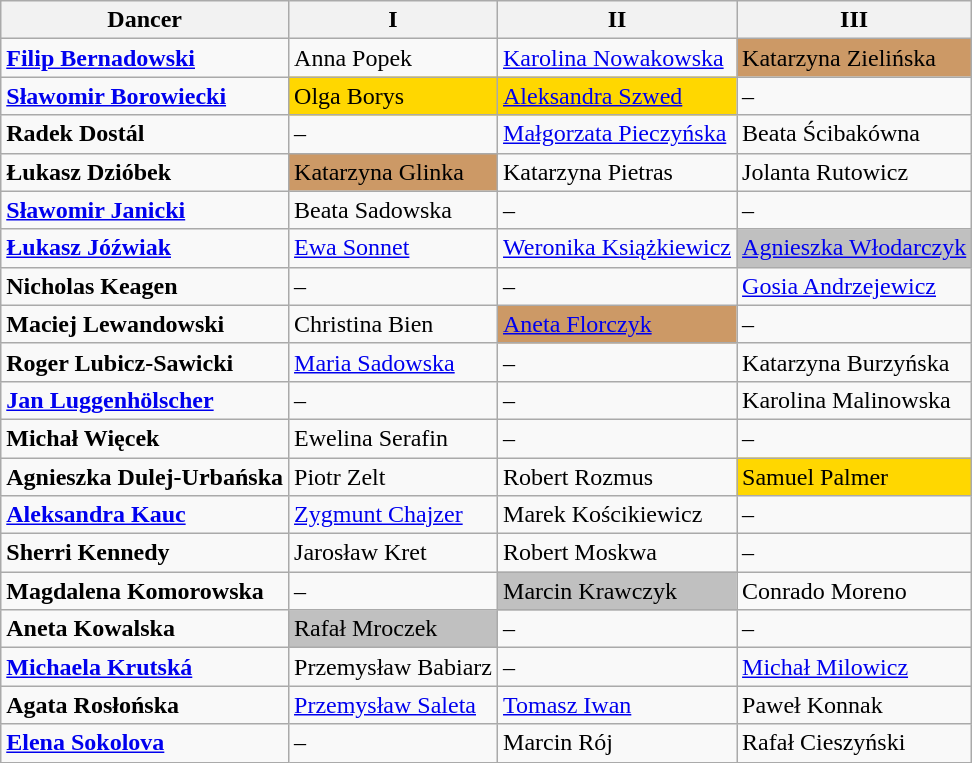<table class="wikitable">
<tr>
<th>Dancer</th>
<th>I</th>
<th>II</th>
<th>III</th>
</tr>
<tr>
<td><strong> <a href='#'>Filip Bernadowski</a></strong></td>
<td>Anna Popek</td>
<td><a href='#'>Karolina Nowakowska</a></td>
<td bgcolor="#cc9966">Katarzyna Zielińska</td>
</tr>
<tr>
<td><strong><a href='#'>Sławomir Borowiecki</a></strong></td>
<td bgcolor=gold>Olga Borys</td>
<td bgcolor=gold><a href='#'>Aleksandra Szwed</a></td>
<td>–</td>
</tr>
<tr>
<td><strong>Radek Dostál</strong></td>
<td>–</td>
<td><a href='#'>Małgorzata Pieczyńska</a></td>
<td>Beata Ścibakówna</td>
</tr>
<tr>
<td><strong>Łukasz Dzióbek</strong></td>
<td bgcolor="#cc9966">Katarzyna Glinka</td>
<td>Katarzyna Pietras</td>
<td>Jolanta Rutowicz</td>
</tr>
<tr>
<td><strong><a href='#'>Sławomir Janicki</a></strong></td>
<td>Beata Sadowska</td>
<td>–</td>
<td>–</td>
</tr>
<tr>
<td><strong><a href='#'>Łukasz Jóźwiak</a></strong></td>
<td><a href='#'>Ewa Sonnet</a></td>
<td><a href='#'>Weronika Książkiewicz</a></td>
<td bgcolor=silver><a href='#'>Agnieszka Włodarczyk</a></td>
</tr>
<tr>
<td><strong>Nicholas Keagen</strong></td>
<td>–</td>
<td>–</td>
<td><a href='#'>Gosia Andrzejewicz</a></td>
</tr>
<tr>
<td><strong>Maciej Lewandowski</strong></td>
<td>Christina Bien</td>
<td bgcolor="#cc9966"><a href='#'>Aneta Florczyk</a></td>
<td>–</td>
</tr>
<tr>
<td><strong>Roger Lubicz-Sawicki</strong></td>
<td><a href='#'>Maria Sadowska</a></td>
<td>–</td>
<td>Katarzyna Burzyńska</td>
</tr>
<tr>
<td><strong><a href='#'>Jan Luggenhölscher</a></strong></td>
<td>–</td>
<td>–</td>
<td>Karolina Malinowska</td>
</tr>
<tr>
<td><strong>Michał Więcek</strong></td>
<td>Ewelina Serafin</td>
<td>–</td>
<td>–</td>
</tr>
<tr>
<td><strong>Agnieszka Dulej-Urbańska</strong></td>
<td>Piotr Zelt</td>
<td>Robert Rozmus</td>
<td bgcolor=gold>Samuel Palmer</td>
</tr>
<tr>
<td><strong><a href='#'>Aleksandra Kauc</a></strong></td>
<td><a href='#'>Zygmunt Chajzer</a></td>
<td>Marek Kościkiewicz</td>
<td>–</td>
</tr>
<tr>
<td><strong>Sherri Kennedy</strong></td>
<td>Jarosław Kret</td>
<td>Robert Moskwa</td>
<td>–</td>
</tr>
<tr>
<td><strong>Magdalena Komorowska</strong></td>
<td>–</td>
<td bgcolor=silver>Marcin Krawczyk</td>
<td>Conrado Moreno</td>
</tr>
<tr>
<td><strong>Aneta Kowalska</strong></td>
<td bgcolor=silver>Rafał Mroczek</td>
<td>–</td>
<td>–</td>
</tr>
<tr>
<td><strong><a href='#'>Michaela Krutská</a></strong></td>
<td>Przemysław Babiarz</td>
<td>–</td>
<td><a href='#'>Michał Milowicz</a></td>
</tr>
<tr>
<td><strong>Agata Rosłońska</strong></td>
<td><a href='#'>Przemysław Saleta</a></td>
<td><a href='#'>Tomasz Iwan</a></td>
<td>Paweł Konnak</td>
</tr>
<tr>
<td><strong><a href='#'>Elena Sokolova</a></strong></td>
<td>–</td>
<td>Marcin Rój</td>
<td>Rafał Cieszyński</td>
</tr>
</table>
